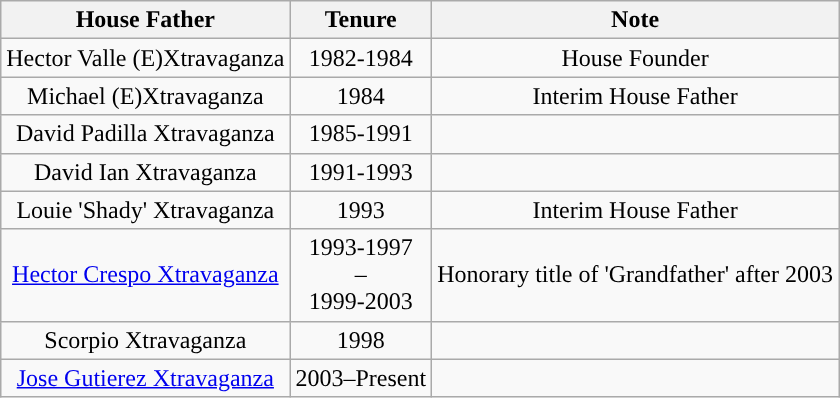<table class="wikitable sortable" style="text-align: center;">
<tr>
<th>House Father</th>
<th>Tenure</th>
<th>Note</th>
</tr>
<tr style="height: 25px;">
<td>Hector Valle (E)Xtravaganza</td>
<td>1982-1984</td>
<td>House Founder</td>
</tr>
<tr style="height: 25px;">
<td>Michael (E)Xtravaganza</td>
<td>1984</td>
<td>Interim House Father</td>
</tr>
<tr style="height: 25px;">
<td>David Padilla Xtravaganza</td>
<td>1985-1991</td>
<td></td>
</tr>
<tr style="height: 25px;">
<td>David Ian Xtravaganza</td>
<td>1991-1993</td>
<td></td>
</tr>
<tr style="height: 25px;">
<td>Louie 'Shady' Xtravaganza</td>
<td>1993</td>
<td>Interim House Father</td>
</tr>
<tr style="height: 25px;">
<td><a href='#'>Hector Crespo Xtravaganza</a></td>
<td>1993-1997 <br>–<br>1999-2003</td>
<td>Honorary title of 'Grandfather' after 2003</td>
</tr>
<tr style="height: 25px;">
<td>Scorpio Xtravaganza</td>
<td>1998</td>
<td></td>
</tr>
<tr style="height: 25px;">
<td><a href='#'>Jose Gutierez Xtravaganza</a></td>
<td>2003–Present</td>
<td></td>
</tr>
</table>
